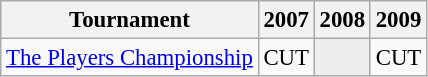<table class="wikitable" style="font-size:95%;text-align:center;">
<tr>
<th>Tournament</th>
<th>2007</th>
<th>2008</th>
<th>2009</th>
</tr>
<tr>
<td align=left><a href='#'>The Players Championship</a></td>
<td>CUT</td>
<td style="background:#eeeeee;"></td>
<td>CUT</td>
</tr>
</table>
